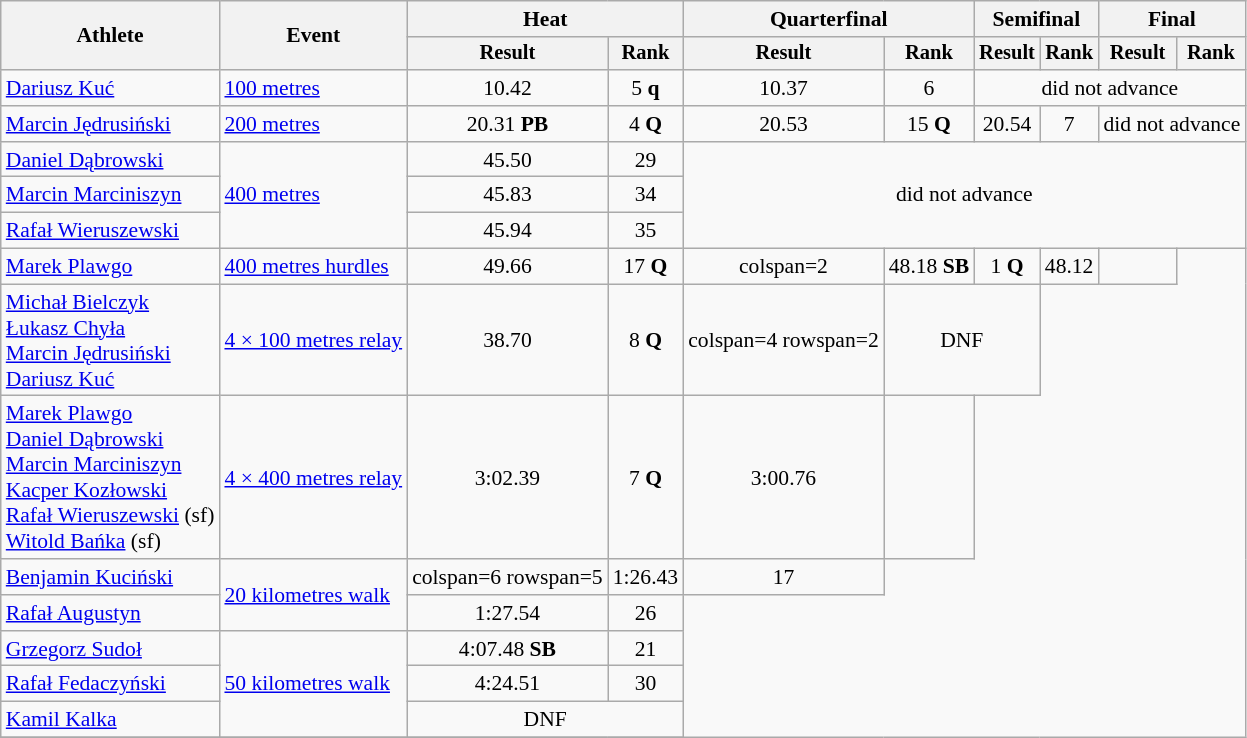<table class="wikitable" style="font-size:90%">
<tr>
<th rowspan="2">Athlete</th>
<th rowspan="2">Event</th>
<th colspan="2">Heat</th>
<th colspan="2">Quarterfinal</th>
<th colspan="2">Semifinal</th>
<th colspan="2">Final</th>
</tr>
<tr style="font-size:95%">
<th>Result</th>
<th>Rank</th>
<th>Result</th>
<th>Rank</th>
<th>Result</th>
<th>Rank</th>
<th>Result</th>
<th>Rank</th>
</tr>
<tr style=text-align:center>
<td style=text-align:left><a href='#'>Dariusz Kuć</a></td>
<td style=text-align:left><a href='#'>100 metres</a></td>
<td>10.42</td>
<td>5 <strong>q</strong></td>
<td>10.37</td>
<td>6</td>
<td colspan=4>did not advance</td>
</tr>
<tr style=text-align:center>
<td style=text-align:left><a href='#'>Marcin Jędrusiński</a></td>
<td style=text-align:left><a href='#'>200 metres</a></td>
<td>20.31 <strong>PB</strong></td>
<td>4 <strong>Q</strong></td>
<td>20.53</td>
<td>15 <strong>Q</strong></td>
<td>20.54</td>
<td>7</td>
<td colspan=2>did not advance</td>
</tr>
<tr style=text-align:center>
<td style=text-align:left><a href='#'>Daniel Dąbrowski</a></td>
<td style=text-align:left rowspan=3><a href='#'>400 metres</a></td>
<td>45.50</td>
<td>29</td>
<td colspan=6 rowspan=3>did not advance</td>
</tr>
<tr style=text-align:center>
<td style=text-align:left><a href='#'>Marcin Marciniszyn</a></td>
<td>45.83</td>
<td>34</td>
</tr>
<tr style=text-align:center>
<td style=text-align:left><a href='#'>Rafał Wieruszewski</a></td>
<td>45.94</td>
<td>35</td>
</tr>
<tr style=text-align:center>
<td style=text-align:left><a href='#'>Marek Plawgo</a></td>
<td style=text-align:left><a href='#'>400 metres hurdles</a></td>
<td>49.66</td>
<td>17 <strong>Q</strong></td>
<td>colspan=2 </td>
<td>48.18 <strong>SB</strong></td>
<td>1 <strong>Q</strong></td>
<td>48.12</td>
<td></td>
</tr>
<tr style=text-align:center>
<td style=text-align:left><a href='#'>Michał Bielczyk</a><br><a href='#'>Łukasz Chyła</a><br><a href='#'>Marcin Jędrusiński</a><br><a href='#'>Dariusz Kuć</a></td>
<td style=text-align:left><a href='#'>4 × 100 metres relay</a></td>
<td>38.70</td>
<td>8 <strong>Q</strong></td>
<td>colspan=4 rowspan=2 </td>
<td colspan=2>DNF</td>
</tr>
<tr style=text-align:center>
<td style=text-align:left><a href='#'>Marek Plawgo</a><br><a href='#'>Daniel Dąbrowski</a><br><a href='#'>Marcin Marciniszyn</a><br><a href='#'>Kacper Kozłowski</a><br><a href='#'>Rafał Wieruszewski</a> (sf)<br><a href='#'>Witold Bańka</a> (sf)</td>
<td style=text-align:left><a href='#'>4 × 400 metres relay</a></td>
<td>3:02.39</td>
<td>7 <strong>Q</strong></td>
<td>3:00.76</td>
<td></td>
</tr>
<tr style=text-align:center>
<td style=text-align:left><a href='#'>Benjamin Kuciński</a></td>
<td style=text-align:left rowspan=2><a href='#'>20 kilometres walk</a></td>
<td>colspan=6 rowspan=5 </td>
<td>1:26.43</td>
<td>17</td>
</tr>
<tr style=text-align:center>
<td style=text-align:left><a href='#'>Rafał Augustyn</a></td>
<td>1:27.54</td>
<td>26</td>
</tr>
<tr style=text-align:center>
<td style=text-align:left><a href='#'>Grzegorz Sudoł</a></td>
<td style=text-align:left rowspan=3><a href='#'>50 kilometres walk</a></td>
<td>4:07.48 <strong>SB</strong></td>
<td>21</td>
</tr>
<tr style=text-align:center>
<td style=text-align:left><a href='#'>Rafał Fedaczyński</a></td>
<td>4:24.51</td>
<td>30</td>
</tr>
<tr style=text-align:center>
<td style=text-align:left><a href='#'>Kamil Kalka</a></td>
<td colspan=2>DNF</td>
</tr>
<tr>
</tr>
</table>
